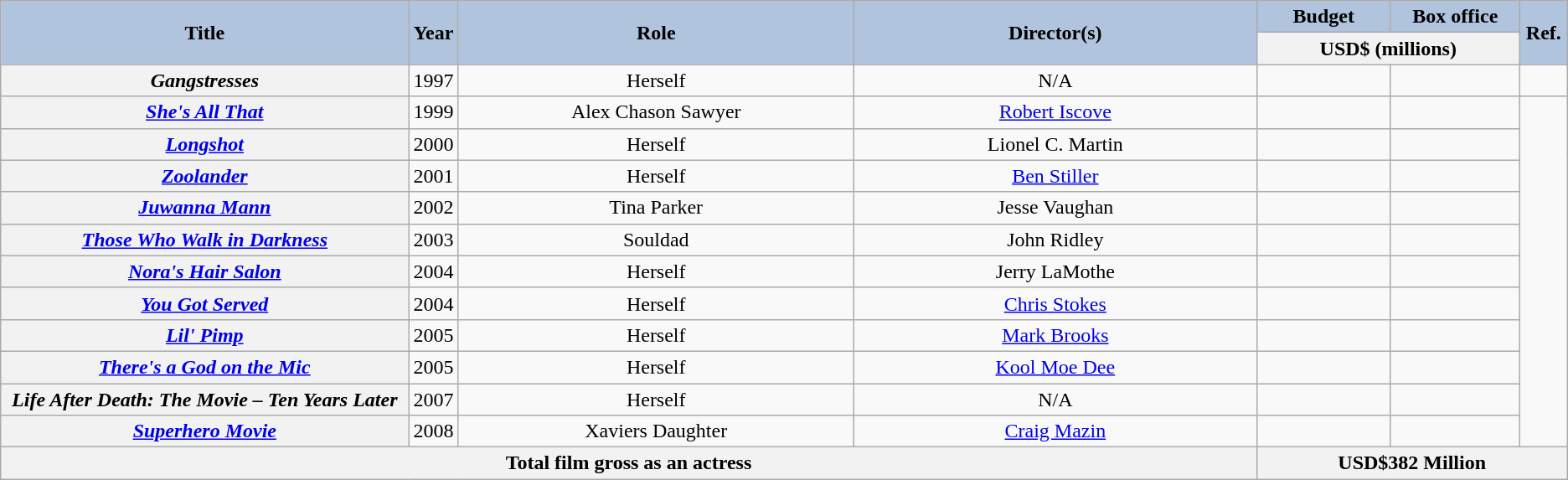<table class="wikitable sortable plainrowheaders" style="text-align: center;">
<tr>
<th rowspan="2" scope="col"  style="width:28em; background:#b0c4de;">Title</th>
<th rowspan="2" scope="col" style="background:#B0C4DE;">Year</th>
<th rowspan="2" scope="col"  style="width:28em; background:#b0c4de;">Role</th>
<th rowspan="2" scope="col"  style="width:28em; background:#b0c4de;">Director(s)</th>
<th scope="col"  style="width:8em; background:#b0c4de;">Budget</th>
<th scope="col"  style="width:8em; background:#b0c4de;">Box office</th>
<th rowspan="2" scope="col" class="unsortable" style="width:2em; background:#b0c4de;">Ref.</th>
</tr>
<tr class="unsortable">
<th colspan="2" class="unsortable">USD$ (millions)</th>
</tr>
<tr>
<th scope="row"><em>Gangstresses</em></th>
<td>1997</td>
<td>Herself</td>
<td>N/A</td>
<td></td>
<td></td>
<td></td>
</tr>
<tr>
<th scope="row"><em><a href='#'>She's All That</a></em></th>
<td>1999</td>
<td>Alex Chason Sawyer</td>
<td><a href='#'>Robert Iscove</a></td>
<td></td>
<td></td>
</tr>
<tr>
<th scope="row"><em><a href='#'>Longshot</a></em></th>
<td>2000</td>
<td>Herself</td>
<td>Lionel C. Martin</td>
<td></td>
<td></td>
</tr>
<tr>
<th scope="row"><em><a href='#'>Zoolander</a></em></th>
<td>2001</td>
<td>Herself</td>
<td><a href='#'>Ben Stiller</a></td>
<td></td>
<td></td>
</tr>
<tr>
<th scope="row"><em><a href='#'>Juwanna Mann</a></em></th>
<td>2002</td>
<td>Tina Parker</td>
<td>Jesse Vaughan</td>
<td></td>
<td></td>
</tr>
<tr>
<th scope="row"><em><a href='#'>Those Who Walk in Darkness</a></em></th>
<td>2003</td>
<td>Souldad</td>
<td>John Ridley</td>
<td></td>
<td></td>
</tr>
<tr>
<th scope="row"><em><a href='#'>Nora's Hair Salon</a></em></th>
<td>2004</td>
<td>Herself</td>
<td>Jerry LaMothe</td>
<td></td>
<td></td>
</tr>
<tr>
<th scope="row"><em><a href='#'>You Got Served</a></em></th>
<td>2004</td>
<td>Herself</td>
<td><a href='#'>Chris Stokes</a></td>
<td></td>
<td></td>
</tr>
<tr>
<th scope="row"><em><a href='#'>Lil' Pimp</a></em></th>
<td>2005</td>
<td>Herself</td>
<td><a href='#'>Mark Brooks</a></td>
<td></td>
<td></td>
</tr>
<tr>
<th scope="row"><em><a href='#'>There's a God on the Mic</a></em></th>
<td>2005</td>
<td>Herself</td>
<td><a href='#'>Kool Moe Dee</a></td>
<td></td>
<td></td>
</tr>
<tr>
<th scope="row"><em>Life After Death: The Movie – Ten Years Later</em></th>
<td>2007</td>
<td>Herself</td>
<td>N/A</td>
<td></td>
<td></td>
</tr>
<tr>
<th scope="row"><em><a href='#'>Superhero Movie</a></em></th>
<td>2008</td>
<td>Xaviers Daughter</td>
<td><a href='#'>Craig Mazin</a></td>
<td></td>
<td></td>
</tr>
<tr>
<th colspan="4">Total film gross as an actress</th>
<th colspan="3">USD$382 Million</th>
</tr>
</table>
